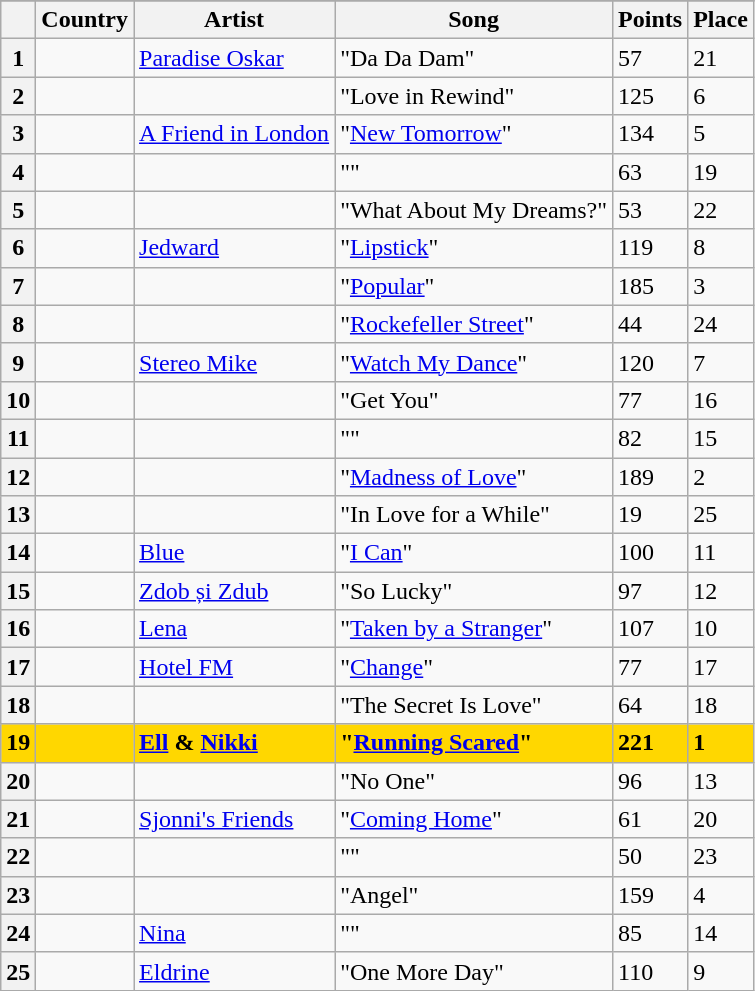<table class="sortable wikitable plainrowheaders">
<tr>
</tr>
<tr>
<th scope="col"></th>
<th scope="col">Country</th>
<th scope="col">Artist</th>
<th scope="col">Song</th>
<th scope="col">Points</th>
<th scope="col">Place</th>
</tr>
<tr>
<th scope="row" style="text-align:center;">1</th>
<td></td>
<td><a href='#'>Paradise Oskar</a></td>
<td>"Da Da Dam"</td>
<td>57</td>
<td>21</td>
</tr>
<tr>
<th scope="row" style="text-align:center;">2</th>
<td></td>
<td></td>
<td>"Love in Rewind"</td>
<td>125</td>
<td>6</td>
</tr>
<tr>
<th scope="row" style="text-align:center;">3</th>
<td></td>
<td><a href='#'>A Friend in London</a></td>
<td>"<a href='#'>New Tomorrow</a>"</td>
<td>134</td>
<td>5</td>
</tr>
<tr>
<th scope="row" style="text-align:center;">4</th>
<td></td>
<td></td>
<td>""</td>
<td>63</td>
<td>19</td>
</tr>
<tr>
<th scope="row" style="text-align:center;">5</th>
<td></td>
<td></td>
<td>"What About My Dreams?"</td>
<td>53</td>
<td>22</td>
</tr>
<tr>
<th scope="row" style="text-align:center;">6</th>
<td></td>
<td><a href='#'>Jedward</a></td>
<td>"<a href='#'>Lipstick</a>"</td>
<td>119</td>
<td>8</td>
</tr>
<tr>
<th scope="row" style="text-align:center;">7</th>
<td></td>
<td></td>
<td>"<a href='#'>Popular</a>"</td>
<td>185</td>
<td>3</td>
</tr>
<tr>
<th scope="row" style="text-align:center;">8</th>
<td></td>
<td></td>
<td>"<a href='#'>Rockefeller Street</a>"</td>
<td>44</td>
<td>24</td>
</tr>
<tr>
<th scope="row" style="text-align:center;">9</th>
<td></td>
<td>  <a href='#'>Stereo Mike</a></td>
<td>"<a href='#'>Watch My Dance</a>"</td>
<td>120</td>
<td>7</td>
</tr>
<tr>
<th scope="row" style="text-align:center;">10</th>
<td></td>
<td></td>
<td>"Get You"</td>
<td>77</td>
<td>16</td>
</tr>
<tr>
<th scope="row" style="text-align:center;">11</th>
<td></td>
<td></td>
<td>""</td>
<td>82</td>
<td>15</td>
</tr>
<tr>
<th scope="row" style="text-align:center;">12</th>
<td></td>
<td></td>
<td>"<a href='#'>Madness of Love</a>"</td>
<td>189</td>
<td>2</td>
</tr>
<tr>
<th scope="row" style="text-align:center;">13</th>
<td></td>
<td></td>
<td>"In Love for a While"</td>
<td>19</td>
<td>25</td>
</tr>
<tr>
<th scope="row" style="text-align:center;">14</th>
<td></td>
<td><a href='#'>Blue</a></td>
<td>"<a href='#'>I Can</a>"</td>
<td>100</td>
<td>11</td>
</tr>
<tr>
<th scope="row" style="text-align:center;">15</th>
<td></td>
<td><a href='#'>Zdob și Zdub</a></td>
<td>"So Lucky"</td>
<td>97</td>
<td>12</td>
</tr>
<tr>
<th scope="row" style="text-align:center;">16</th>
<td></td>
<td><a href='#'>Lena</a></td>
<td>"<a href='#'>Taken by a Stranger</a>"</td>
<td>107</td>
<td>10</td>
</tr>
<tr>
<th scope="row" style="text-align:center;">17</th>
<td></td>
<td><a href='#'>Hotel FM</a></td>
<td>"<a href='#'>Change</a>"</td>
<td>77</td>
<td>17</td>
</tr>
<tr>
<th scope="row" style="text-align:center;">18</th>
<td></td>
<td></td>
<td>"The Secret Is Love"</td>
<td>64</td>
<td>18</td>
</tr>
<tr style="font-weight:bold; background:gold;">
<th scope="row" style="text-align:center; font-weight:bold; background:gold;">19</th>
<td></td>
<td><a href='#'>Ell</a> & <a href='#'>Nikki</a></td>
<td>"<a href='#'>Running Scared</a>"</td>
<td>221</td>
<td>1</td>
</tr>
<tr>
<th scope="row" style="text-align:center;">20</th>
<td></td>
<td></td>
<td>"No One"</td>
<td>96</td>
<td>13</td>
</tr>
<tr>
<th scope="row" style="text-align:center;">21</th>
<td></td>
<td><a href='#'>Sjonni's Friends</a></td>
<td>"<a href='#'>Coming Home</a>"</td>
<td>61</td>
<td>20</td>
</tr>
<tr>
<th scope="row" style="text-align:center;">22</th>
<td></td>
<td></td>
<td>""</td>
<td>50</td>
<td>23</td>
</tr>
<tr>
<th scope="row" style="text-align:center;">23</th>
<td></td>
<td></td>
<td>"Angel"</td>
<td>159</td>
<td>4</td>
</tr>
<tr>
<th scope="row" style="text-align:center;">24</th>
<td></td>
<td><a href='#'>Nina</a></td>
<td>""</td>
<td>85</td>
<td>14</td>
</tr>
<tr>
<th scope="row" style="text-align:center;">25</th>
<td></td>
<td><a href='#'>Eldrine</a></td>
<td>"One More Day"</td>
<td>110</td>
<td>9</td>
</tr>
</table>
